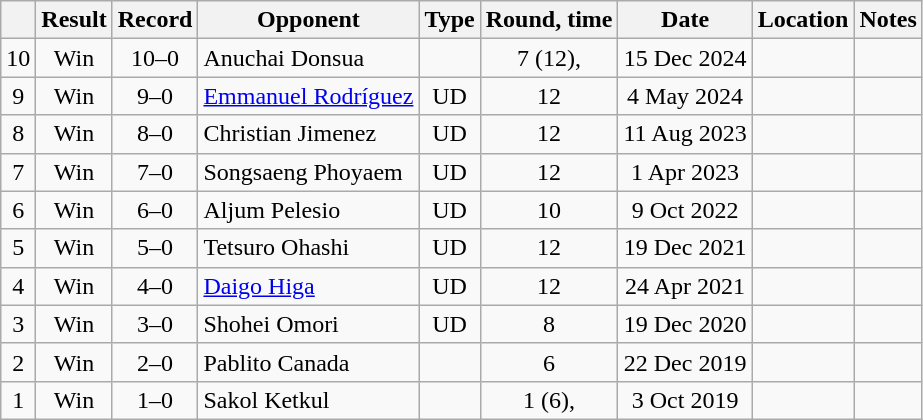<table class=wikitable style=text-align:center>
<tr>
<th></th>
<th>Result</th>
<th>Record</th>
<th>Opponent</th>
<th>Type</th>
<th>Round, time</th>
<th>Date</th>
<th>Location</th>
<th>Notes</th>
</tr>
<tr>
<td>10</td>
<td>Win</td>
<td>10–0</td>
<td align=left>Anuchai Donsua</td>
<td></td>
<td>7 (12), </td>
<td>15 Dec 2024</td>
<td align=left></td>
<td align=left></td>
</tr>
<tr>
<td>9</td>
<td>Win</td>
<td>9–0</td>
<td align=left><a href='#'>Emmanuel Rodríguez</a></td>
<td>UD</td>
<td>12</td>
<td>4 May 2024</td>
<td align=left></td>
<td align=left></td>
</tr>
<tr>
<td>8</td>
<td>Win</td>
<td>8–0</td>
<td align=left>Christian Jimenez</td>
<td>UD</td>
<td>12</td>
<td>11 Aug 2023</td>
<td align=left></td>
<td align=left></td>
</tr>
<tr>
<td>7</td>
<td>Win</td>
<td>7–0</td>
<td align=left>Songsaeng Phoyaem</td>
<td>UD</td>
<td>12</td>
<td>1 Apr 2023</td>
<td align=left></td>
<td align=left></td>
</tr>
<tr>
<td>6</td>
<td>Win</td>
<td>6–0</td>
<td align=left>Aljum Pelesio</td>
<td>UD</td>
<td>10</td>
<td>9 Oct 2022</td>
<td align=left></td>
<td align=left></td>
</tr>
<tr>
<td>5</td>
<td>Win</td>
<td>5–0</td>
<td align=left>Tetsuro Ohashi</td>
<td>UD</td>
<td>12</td>
<td>19 Dec 2021</td>
<td align=left></td>
<td align=left></td>
</tr>
<tr>
<td>4</td>
<td>Win</td>
<td>4–0</td>
<td align=left><a href='#'>Daigo Higa</a></td>
<td>UD</td>
<td>12</td>
<td>24 Apr 2021</td>
<td align=left></td>
<td align=left></td>
</tr>
<tr>
<td>3</td>
<td>Win</td>
<td>3–0</td>
<td align=left>Shohei Omori</td>
<td>UD</td>
<td>8</td>
<td>19 Dec 2020</td>
<td align=left></td>
<td align=left></td>
</tr>
<tr>
<td>2</td>
<td>Win</td>
<td>2–0</td>
<td align=left>Pablito Canada</td>
<td></td>
<td>6</td>
<td>22 Dec 2019</td>
<td align=left></td>
<td align=left></td>
</tr>
<tr>
<td>1</td>
<td>Win</td>
<td>1–0</td>
<td align=left>Sakol Ketkul</td>
<td></td>
<td>1 (6), </td>
<td>3 Oct 2019</td>
<td align=left></td>
<td align=left></td>
</tr>
</table>
